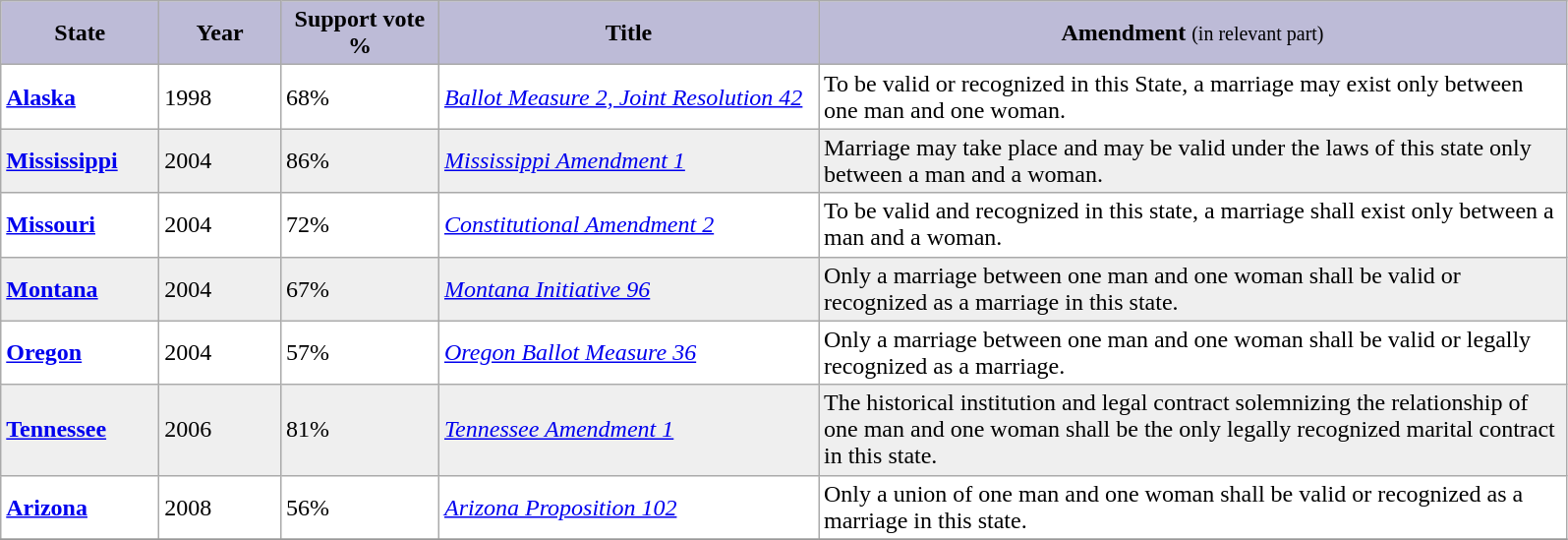<table class="wikitable sortable" border="0" style="border: 1px solid #999; background-color:#FFFFFF">
<tr bgcolor=#BDBBD7>
<td style="width:100px" align="center"><strong>State</strong></td>
<td style="width:75px" align="center"><strong>Year</strong></td>
<td style="width:100px" align="center"><strong>Support vote %</strong></td>
<td style="width:250px" align="center" class="unsortable"><strong>Title</strong></td>
<td style="width:500px" align="center" class="unsortable"><strong>Amendment</strong> <small>(in relevant part)</small></td>
</tr>
<tr>
<td><strong><a href='#'>Alaska</a></strong></td>
<td>1998</td>
<td>68%</td>
<td><em><a href='#'>Ballot Measure 2, Joint Resolution 42</a></em></td>
<td>To be valid or recognized in this State, a marriage may exist only between one man and one woman.</td>
</tr>
<tr bgcolor="#EFEFEF">
<td><strong><a href='#'>Mississippi</a></strong></td>
<td>2004</td>
<td>86%</td>
<td><em><a href='#'>Mississippi Amendment 1</a></em></td>
<td>Marriage may take place and may be valid under the laws of this state only between a man and a woman.</td>
</tr>
<tr>
<td><strong><a href='#'>Missouri</a></strong></td>
<td>2004</td>
<td>72%</td>
<td><em><a href='#'>Constitutional Amendment 2</a></em></td>
<td>To be valid and recognized in this state, a marriage shall exist only between a man and a woman.</td>
</tr>
<tr bgcolor="#EFEFEF">
<td><strong><a href='#'>Montana</a></strong></td>
<td>2004</td>
<td>67%</td>
<td><em><a href='#'>Montana Initiative 96</a></em></td>
<td>Only a marriage between one man and one woman shall be valid or recognized as a marriage in this state.</td>
</tr>
<tr>
<td><strong><a href='#'>Oregon</a></strong></td>
<td>2004</td>
<td>57%</td>
<td><em><a href='#'>Oregon Ballot Measure 36</a></em></td>
<td>Only a marriage between one man and one woman shall be valid or legally recognized as a marriage.</td>
</tr>
<tr bgcolor="#EFEFEF">
<td><strong><a href='#'>Tennessee</a></strong></td>
<td>2006</td>
<td>81%</td>
<td><em><a href='#'>Tennessee Amendment 1</a></em></td>
<td>The historical institution and legal contract solemnizing the relationship of one man and one woman shall be the only legally recognized marital contract in this state.</td>
</tr>
<tr>
<td><strong><a href='#'>Arizona</a></strong></td>
<td>2008</td>
<td>56%</td>
<td><em><a href='#'>Arizona Proposition 102</a></em></td>
<td>Only a union of one man and one woman shall be valid or recognized as a marriage in this state.</td>
</tr>
<tr>
</tr>
</table>
